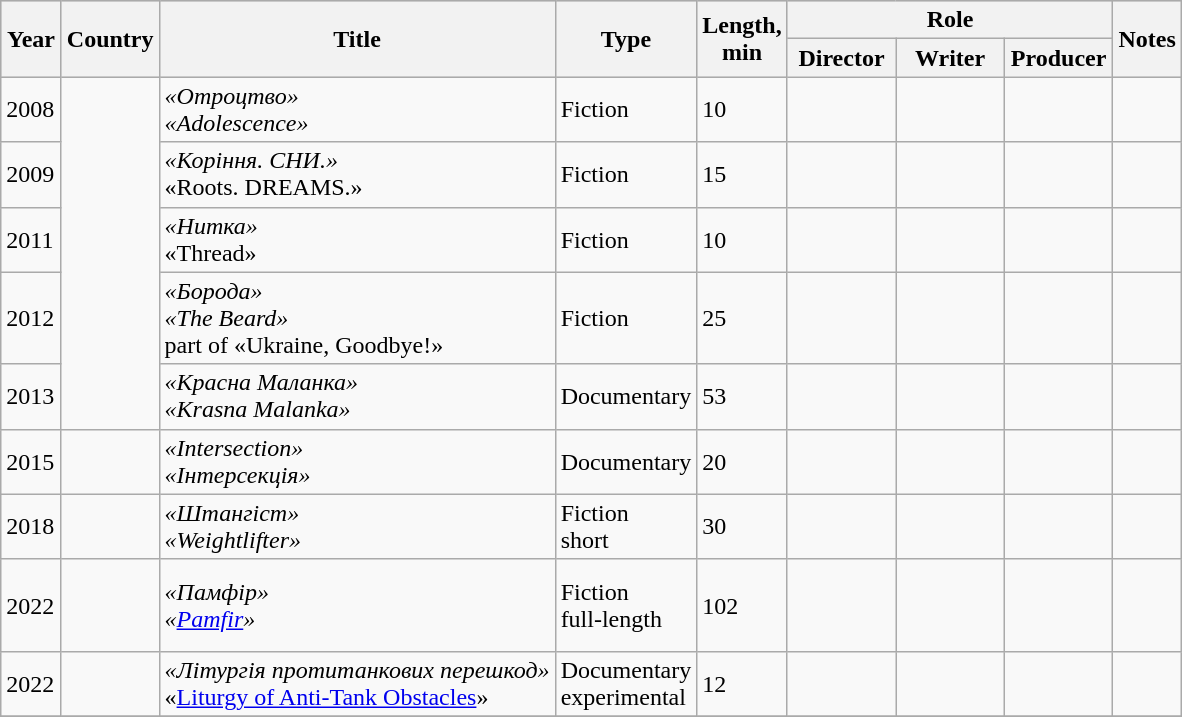<table class="wikitable">
<tr style="background:#ccc; text-align:center;">
<th rowspan="2" style="width:33px;">Year</th>
<th rowspan="2">Country</th>
<th rowspan="2">Title</th>
<th rowspan="2">Type</th>
<th rowspan="2">Length,<br>min</th>
<th colspan="3">Role</th>
<th rowspan="2">Notes</th>
</tr>
<tr>
<th width=65>Director</th>
<th width=65>Writer</th>
<th width=65>Producer</th>
</tr>
<tr>
<td>2008</td>
<td rowspan=5></td>
<td><em>«Отроцтво»<br>«Adolescence»</em></td>
<td>Fiction</td>
<td>10</td>
<td></td>
<td></td>
<td></td>
<td></td>
</tr>
<tr>
<td>2009</td>
<td><em>«Коріння. СНИ.»</em><br>«Roots. DREAMS.»</td>
<td>Fiction</td>
<td>15</td>
<td></td>
<td></td>
<td></td>
<td></td>
</tr>
<tr>
<td>2011</td>
<td><em>«Нитка»</em><br>«Thread»</td>
<td>Fiction</td>
<td>10</td>
<td></td>
<td></td>
<td></td>
<td></td>
</tr>
<tr>
<td>2012</td>
<td><em>«Борода»<br>«The Beard»</em><br>part of «Ukraine, Goodbye!»</td>
<td>Fiction</td>
<td>25</td>
<td></td>
<td></td>
<td></td>
<td></td>
</tr>
<tr>
<td>2013</td>
<td><em>«Красна Маланка»<br>«Krasna Malanka»</em></td>
<td>Documentary</td>
<td>53</td>
<td></td>
<td></td>
<td></td>
<td></td>
</tr>
<tr>
<td>2015</td>
<td><br></td>
<td><em>«Intersection»<br>«Інтерсекція»</em></td>
<td>Documentary</td>
<td>20</td>
<td></td>
<td></td>
<td></td>
<td></td>
</tr>
<tr>
<td>2018</td>
<td></td>
<td><em>«Штангіст»<br>«Weightlifter»</em></td>
<td>Fiction<br>short</td>
<td>30</td>
<td></td>
<td></td>
<td></td>
<td></td>
</tr>
<tr>
<td>2022</td>
<td><br><br><br></td>
<td><em>«Памфір»<br>«<a href='#'>Pamfir</a>»</em></td>
<td>Fiction<br>full-length</td>
<td>102</td>
<td></td>
<td></td>
<td></td>
<td></td>
</tr>
<tr>
<td>2022</td>
<td><br></td>
<td><em>«Літургія протитанкових перешкод»</em><br>«<a href='#'>Liturgy of Anti-Tank Obstacles</a>»</td>
<td>Documentary<br>experimental</td>
<td>12</td>
<td></td>
<td></td>
<td></td>
<td></td>
</tr>
<tr>
</tr>
</table>
